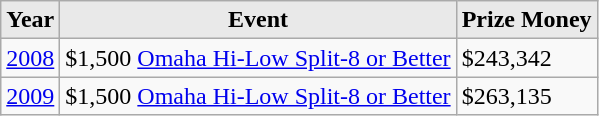<table class="wikitable">
<tr>
<th style="background: #E9E9E9;">Year</th>
<th style="background: #E9E9E9;">Event</th>
<th style="background: #E9E9E9;">Prize Money</th>
</tr>
<tr>
<td><a href='#'>2008</a></td>
<td>$1,500 <a href='#'>Omaha Hi-Low Split-8 or Better</a></td>
<td>$243,342</td>
</tr>
<tr>
<td><a href='#'>2009</a></td>
<td>$1,500 <a href='#'>Omaha Hi-Low Split-8 or Better</a></td>
<td>$263,135</td>
</tr>
</table>
